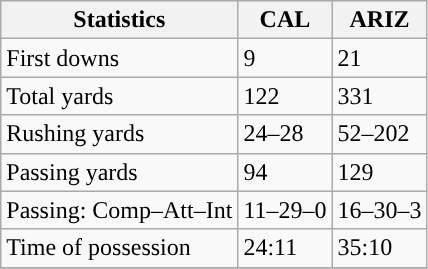<table class="wikitable" style="float: left;">
<tr>
<th>Statistics</th>
<th>CAL</th>
<th>ARIZ</th>
</tr>
<tr>
<td>First downs</td>
<td>9</td>
<td>21</td>
</tr>
<tr>
<td>Total yards</td>
<td>122</td>
<td>331</td>
</tr>
<tr>
<td>Rushing yards</td>
<td>24–28</td>
<td>52–202</td>
</tr>
<tr>
<td>Passing yards</td>
<td>94</td>
<td>129</td>
</tr>
<tr>
<td>Passing: Comp–Att–Int</td>
<td>11–29–0</td>
<td>16–30–3</td>
</tr>
<tr>
<td>Time of possession</td>
<td>24:11</td>
<td>35:10</td>
</tr>
<tr>
</tr>
</table>
